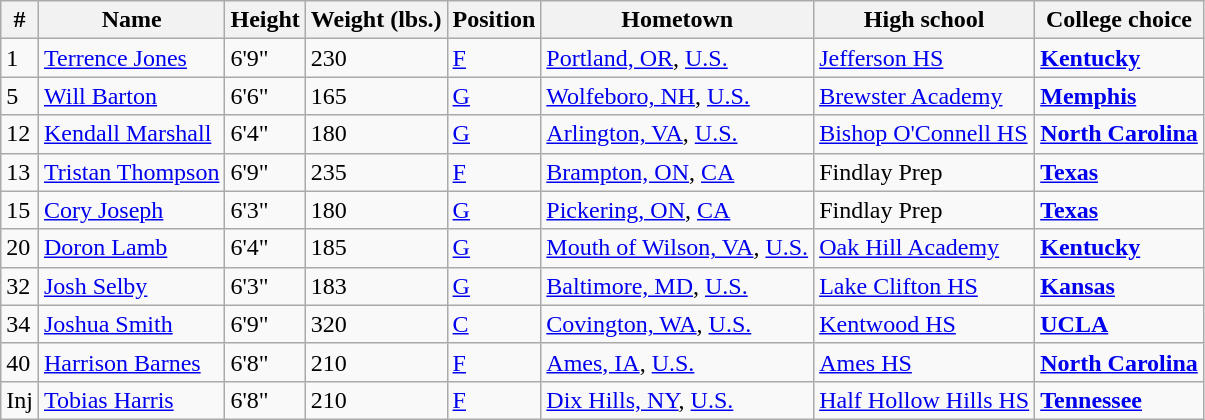<table class="wikitable sortable">
<tr>
<th>#</th>
<th>Name</th>
<th>Height</th>
<th>Weight (lbs.)</th>
<th>Position</th>
<th>Hometown</th>
<th>High school</th>
<th>College choice</th>
</tr>
<tr>
<td>1</td>
<td><a href='#'>Terrence Jones</a></td>
<td>6'9"</td>
<td>230</td>
<td><a href='#'>F</a></td>
<td><a href='#'>Portland, OR</a>, <a href='#'>U.S.</a></td>
<td><a href='#'>Jefferson HS</a></td>
<td><strong><a href='#'>Kentucky</a></strong></td>
</tr>
<tr>
<td>5</td>
<td><a href='#'>Will Barton</a></td>
<td>6'6"</td>
<td>165</td>
<td><a href='#'>G</a></td>
<td><a href='#'>Wolfeboro, NH</a>, <a href='#'>U.S.</a></td>
<td><a href='#'>Brewster Academy</a></td>
<td><strong><a href='#'>Memphis</a></strong></td>
</tr>
<tr>
<td>12</td>
<td><a href='#'>Kendall Marshall</a></td>
<td>6'4"</td>
<td>180</td>
<td><a href='#'>G</a></td>
<td><a href='#'>Arlington, VA</a>, <a href='#'>U.S.</a></td>
<td><a href='#'>Bishop O'Connell HS</a></td>
<td><strong><a href='#'>North Carolina</a></strong></td>
</tr>
<tr>
<td>13</td>
<td><a href='#'>Tristan Thompson</a></td>
<td>6'9"</td>
<td>235</td>
<td><a href='#'>F</a></td>
<td><a href='#'>Brampton, ON</a>, <a href='#'>CA</a></td>
<td>Findlay Prep</td>
<td><strong><a href='#'>Texas</a></strong></td>
</tr>
<tr>
<td>15</td>
<td><a href='#'>Cory Joseph</a></td>
<td>6'3"</td>
<td>180</td>
<td><a href='#'>G</a></td>
<td><a href='#'>Pickering, ON</a>, <a href='#'>CA</a></td>
<td>Findlay Prep</td>
<td><strong><a href='#'>Texas</a></strong></td>
</tr>
<tr>
<td>20</td>
<td><a href='#'>Doron Lamb</a></td>
<td>6'4"</td>
<td>185</td>
<td><a href='#'>G</a></td>
<td><a href='#'>Mouth of Wilson, VA</a>, <a href='#'>U.S.</a></td>
<td><a href='#'>Oak Hill Academy</a></td>
<td><strong><a href='#'>Kentucky</a></strong></td>
</tr>
<tr>
<td>32</td>
<td><a href='#'>Josh Selby</a></td>
<td>6'3"</td>
<td>183</td>
<td><a href='#'>G</a></td>
<td><a href='#'>Baltimore, MD</a>, <a href='#'>U.S.</a></td>
<td><a href='#'>Lake Clifton HS</a></td>
<td><strong><a href='#'>Kansas</a></strong></td>
</tr>
<tr>
<td>34</td>
<td><a href='#'>Joshua Smith</a></td>
<td>6'9"</td>
<td>320</td>
<td><a href='#'>C</a></td>
<td><a href='#'>Covington, WA</a>, <a href='#'>U.S.</a></td>
<td><a href='#'>Kentwood HS</a></td>
<td><strong><a href='#'>UCLA</a></strong></td>
</tr>
<tr>
<td>40</td>
<td><a href='#'>Harrison Barnes</a></td>
<td>6'8"</td>
<td>210</td>
<td><a href='#'>F</a></td>
<td><a href='#'>Ames, IA</a>, <a href='#'>U.S.</a></td>
<td><a href='#'>Ames HS</a></td>
<td><strong><a href='#'>North Carolina</a></strong></td>
</tr>
<tr>
<td>Inj</td>
<td><a href='#'>Tobias Harris</a></td>
<td>6'8"</td>
<td>210</td>
<td><a href='#'>F</a></td>
<td><a href='#'>Dix Hills, NY</a>, <a href='#'>U.S.</a></td>
<td><a href='#'>Half Hollow Hills HS</a></td>
<td><strong><a href='#'>Tennessee</a></strong></td>
</tr>
</table>
